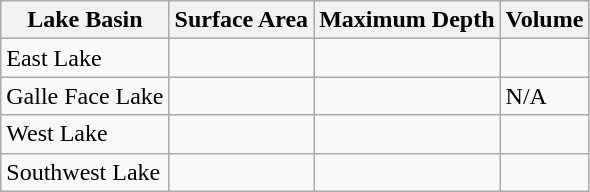<table class="wikitable">
<tr>
<th>Lake Basin</th>
<th>Surface Area</th>
<th>Maximum Depth</th>
<th>Volume</th>
</tr>
<tr>
<td>East Lake</td>
<td></td>
<td></td>
<td></td>
</tr>
<tr>
<td>Galle Face Lake</td>
<td></td>
<td></td>
<td>N/A</td>
</tr>
<tr>
<td>West Lake</td>
<td></td>
<td></td>
<td></td>
</tr>
<tr>
<td>Southwest Lake</td>
<td></td>
<td></td>
<td></td>
</tr>
</table>
